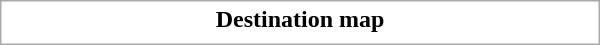<table class="collapsible collapsed" style="border:1px #aaa solid; width:25em; margin:0.2em auto">
<tr>
<th>Destination map</th>
</tr>
<tr>
<td></td>
</tr>
</table>
